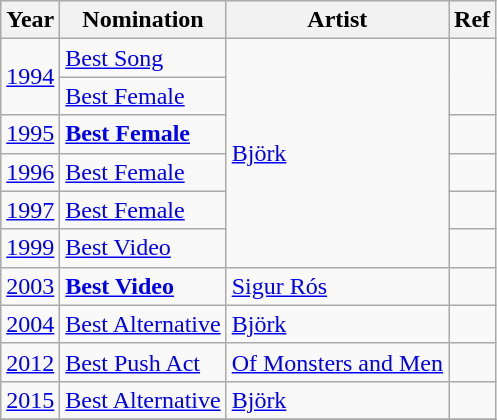<table class="wikitable">
<tr>
<th>Year</th>
<th>Nomination</th>
<th>Artist</th>
<th>Ref</th>
</tr>
<tr>
<td rowspan=2><a href='#'>1994</a></td>
<td><a href='#'>Best Song</a></td>
<td rowspan=6><a href='#'>Björk</a></td>
<td rowspan=2></td>
</tr>
<tr>
<td><a href='#'>Best Female</a></td>
</tr>
<tr>
<td><a href='#'>1995</a></td>
<td><strong><a href='#'>Best Female</a></strong></td>
<td rowspan=1></td>
</tr>
<tr>
<td><a href='#'>1996</a></td>
<td><a href='#'>Best Female</a></td>
<td rowspan=1></td>
</tr>
<tr>
<td><a href='#'>1997</a></td>
<td><a href='#'>Best Female</a></td>
<td rowspan=1></td>
</tr>
<tr>
<td><a href='#'>1999</a></td>
<td><a href='#'>Best Video</a></td>
<td rowspan=1></td>
</tr>
<tr>
<td><a href='#'>2003</a></td>
<td><strong><a href='#'>Best Video</a></strong></td>
<td><a href='#'>Sigur Rós</a></td>
<td rowspan=1></td>
</tr>
<tr>
<td><a href='#'>2004</a></td>
<td><a href='#'>Best Alternative</a></td>
<td><a href='#'>Björk</a></td>
<td rowspan=1></td>
</tr>
<tr>
<td><a href='#'>2012</a></td>
<td><a href='#'>Best Push Act</a></td>
<td><a href='#'>Of Monsters and Men</a></td>
<td rowspan=1></td>
</tr>
<tr>
<td><a href='#'>2015</a></td>
<td><a href='#'>Best Alternative</a></td>
<td><a href='#'>Björk</a></td>
<td rowspan=1></td>
</tr>
<tr>
</tr>
</table>
